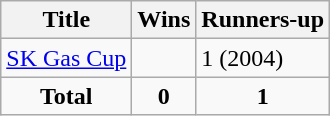<table class="wikitable">
<tr>
<th>Title</th>
<th>Wins</th>
<th>Runners-up</th>
</tr>
<tr>
<td><a href='#'>SK Gas Cup</a></td>
<td></td>
<td>1 (2004)</td>
</tr>
<tr align="center">
<td><strong>Total</strong></td>
<td><strong>0</strong></td>
<td><strong>1</strong></td>
</tr>
</table>
